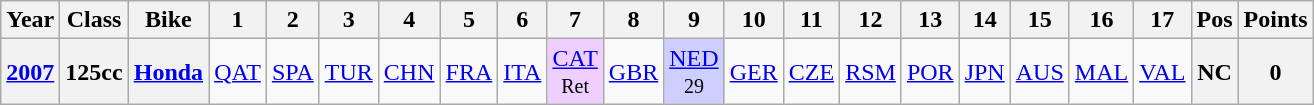<table class="wikitable" style="text-align:center">
<tr>
<th>Year</th>
<th>Class</th>
<th>Bike</th>
<th>1</th>
<th>2</th>
<th>3</th>
<th>4</th>
<th>5</th>
<th>6</th>
<th>7</th>
<th>8</th>
<th>9</th>
<th>10</th>
<th>11</th>
<th>12</th>
<th>13</th>
<th>14</th>
<th>15</th>
<th>16</th>
<th>17</th>
<th>Pos</th>
<th>Points</th>
</tr>
<tr>
<th align="left"><a href='#'>2007</a></th>
<th align="left">125cc</th>
<th align="left"><a href='#'>Honda</a></th>
<td><a href='#'>QAT</a></td>
<td><a href='#'>SPA</a></td>
<td><a href='#'>TUR</a></td>
<td><a href='#'>CHN</a></td>
<td><a href='#'>FRA</a></td>
<td><a href='#'>ITA</a></td>
<td style="background:#EFCFFF;"><a href='#'>CAT</a><br><small>Ret</small></td>
<td><a href='#'>GBR</a></td>
<td style="background:#cfcfff;"><a href='#'>NED</a><br><small>29</small></td>
<td><a href='#'>GER</a></td>
<td><a href='#'>CZE</a></td>
<td><a href='#'>RSM</a></td>
<td><a href='#'>POR</a></td>
<td><a href='#'>JPN</a></td>
<td><a href='#'>AUS</a></td>
<td><a href='#'>MAL</a></td>
<td><a href='#'>VAL</a></td>
<th>NC</th>
<th>0</th>
</tr>
</table>
